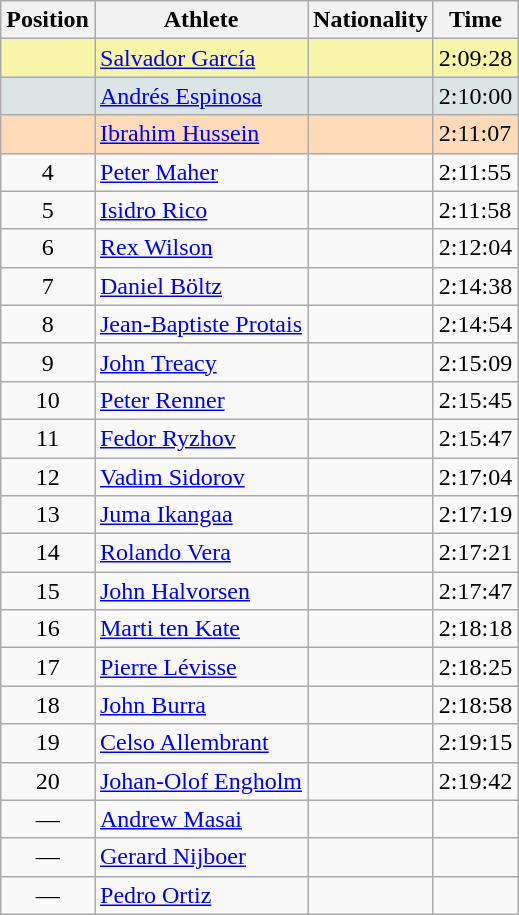<table class="wikitable sortable">
<tr>
<th>Position</th>
<th>Athlete</th>
<th>Nationality</th>
<th>Time</th>
</tr>
<tr bgcolor=#F7F6A8>
<td align=center></td>
<td><a href='#'>Salvador García</a></td>
<td></td>
<td>2:09:28</td>
</tr>
<tr bgcolor=#DCE5E5>
<td align=center></td>
<td><a href='#'>Andrés Espinosa</a></td>
<td></td>
<td>2:10:00</td>
</tr>
<tr bgcolor=#FFDAB9>
<td align=center></td>
<td><a href='#'>Ibrahim Hussein</a></td>
<td></td>
<td>2:11:07</td>
</tr>
<tr>
<td align=center>4</td>
<td><a href='#'>Peter Maher</a></td>
<td></td>
<td>2:11:55</td>
</tr>
<tr>
<td align=center>5</td>
<td><a href='#'>Isidro Rico</a></td>
<td></td>
<td>2:11:58</td>
</tr>
<tr>
<td align=center>6</td>
<td><a href='#'>Rex Wilson</a></td>
<td></td>
<td>2:12:04</td>
</tr>
<tr>
<td align=center>7</td>
<td><a href='#'>Daniel Böltz</a></td>
<td></td>
<td>2:14:38</td>
</tr>
<tr>
<td align=center>8</td>
<td><a href='#'>Jean-Baptiste Protais</a></td>
<td></td>
<td>2:14:54</td>
</tr>
<tr>
<td align=center>9</td>
<td><a href='#'>John Treacy</a></td>
<td></td>
<td>2:15:09</td>
</tr>
<tr>
<td align=center>10</td>
<td><a href='#'>Peter Renner</a></td>
<td></td>
<td>2:15:45</td>
</tr>
<tr>
<td align=center>11</td>
<td><a href='#'>Fedor Ryzhov</a></td>
<td></td>
<td>2:15:47</td>
</tr>
<tr>
<td align=center>12</td>
<td><a href='#'>Vadim Sidorov</a></td>
<td></td>
<td>2:17:04</td>
</tr>
<tr>
<td align=center>13</td>
<td><a href='#'>Juma Ikangaa</a></td>
<td></td>
<td>2:17:19</td>
</tr>
<tr>
<td align=center>14</td>
<td><a href='#'>Rolando Vera</a></td>
<td></td>
<td>2:17:21</td>
</tr>
<tr>
<td align=center>15</td>
<td><a href='#'>John Halvorsen</a></td>
<td></td>
<td>2:17:47</td>
</tr>
<tr>
<td align=center>16</td>
<td><a href='#'>Marti ten Kate</a></td>
<td></td>
<td>2:18:18</td>
</tr>
<tr>
<td align=center>17</td>
<td><a href='#'>Pierre Lévisse</a></td>
<td></td>
<td>2:18:25</td>
</tr>
<tr>
<td align=center>18</td>
<td><a href='#'>John Burra</a></td>
<td></td>
<td>2:18:58</td>
</tr>
<tr>
<td align=center>19</td>
<td><a href='#'>Celso Allembrant</a></td>
<td></td>
<td>2:19:15</td>
</tr>
<tr>
<td align=center>20</td>
<td><a href='#'>Johan-Olof Engholm</a></td>
<td></td>
<td>2:19:42</td>
</tr>
<tr>
<td align=center>—</td>
<td><a href='#'>Andrew Masai</a></td>
<td></td>
<td></td>
</tr>
<tr>
<td align=center>—</td>
<td><a href='#'>Gerard Nijboer</a></td>
<td></td>
<td></td>
</tr>
<tr>
<td align=center>—</td>
<td><a href='#'>Pedro Ortiz</a></td>
<td></td>
<td></td>
</tr>
</table>
